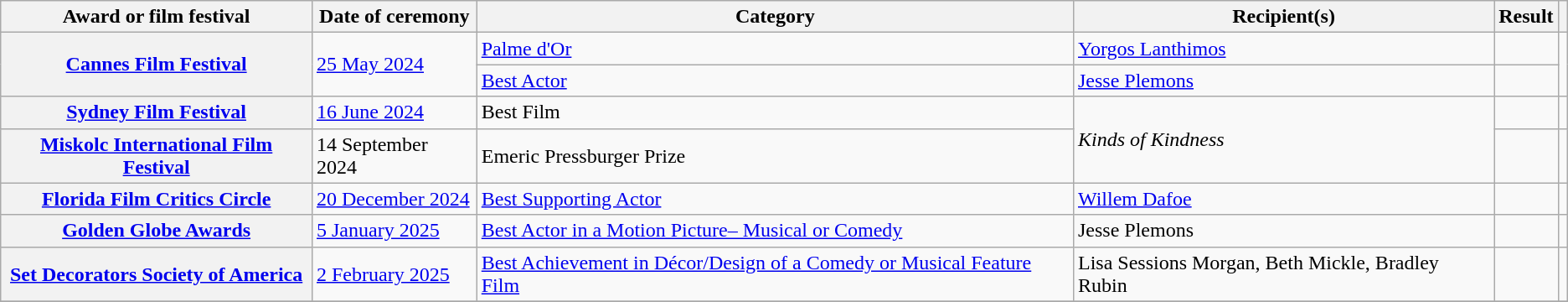<table class="wikitable sortable plainrowheaders">
<tr>
<th scope="col">Award or film festival</th>
<th scope="col">Date of ceremony</th>
<th scope="col">Category</th>
<th scope="col">Recipient(s)</th>
<th scope="col">Result</th>
<th scope="col" class="unsortable"></th>
</tr>
<tr>
<th scope="row" rowspan=2><a href='#'>Cannes Film Festival</a></th>
<td rowspan=2><a href='#'>25 May 2024</a></td>
<td><a href='#'>Palme d'Or</a></td>
<td><a href='#'>Yorgos Lanthimos</a></td>
<td></td>
<td align="center" rowspan=2></td>
</tr>
<tr>
<td><a href='#'>Best Actor</a></td>
<td><a href='#'>Jesse Plemons</a></td>
<td></td>
</tr>
<tr>
<th scope="row"><a href='#'>Sydney Film Festival</a></th>
<td><a href='#'>16 June 2024</a></td>
<td>Best Film</td>
<td rowspan="2"><em>Kinds of Kindness</em></td>
<td></td>
<td align=center></td>
</tr>
<tr>
<th scope="row"><a href='#'>Miskolc International Film Festival</a></th>
<td>14 September 2024</td>
<td>Emeric Pressburger Prize</td>
<td></td>
<td align=center></td>
</tr>
<tr>
<th scope="row"><a href='#'>Florida Film Critics Circle</a></th>
<td><a href='#'>20 December 2024</a></td>
<td><a href='#'>Best Supporting Actor</a></td>
<td><a href='#'>Willem Dafoe</a></td>
<td></td>
<td align="center"></td>
</tr>
<tr>
<th scope="row"><a href='#'>Golden Globe Awards</a></th>
<td><a href='#'>5 January 2025</a></td>
<td><a href='#'>Best Actor in a Motion Picture– Musical or Comedy</a></td>
<td>Jesse Plemons</td>
<td></td>
<td align=center></td>
</tr>
<tr>
<th scope="row"><a href='#'>Set Decorators Society of America</a></th>
<td><a href='#'>2 February 2025</a></td>
<td><a href='#'>Best Achievement in Décor/Design of a Comedy or Musical Feature Film</a></td>
<td>Lisa Sessions Morgan, Beth Mickle, Bradley Rubin</td>
<td></td>
<td align="center"></td>
</tr>
<tr>
</tr>
</table>
